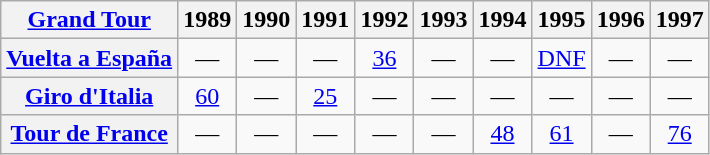<table class="wikitable plainrowheaders">
<tr>
<th scope="col"><a href='#'>Grand Tour</a></th>
<th scope="col">1989</th>
<th scope="col">1990</th>
<th scope="col">1991</th>
<th scope="col">1992</th>
<th scope="col">1993</th>
<th scope="col">1994</th>
<th scope="col">1995</th>
<th scope="col">1996</th>
<th scope="col">1997</th>
</tr>
<tr style="text-align:center;">
<th scope="row"> <a href='#'>Vuelta a España</a></th>
<td>—</td>
<td>—</td>
<td>—</td>
<td><a href='#'>36</a></td>
<td>—</td>
<td>—</td>
<td><a href='#'>DNF</a></td>
<td>—</td>
<td>—</td>
</tr>
<tr style="text-align:center;">
<th scope="row"> <a href='#'>Giro d'Italia</a></th>
<td><a href='#'>60</a></td>
<td>—</td>
<td><a href='#'>25</a></td>
<td>—</td>
<td>—</td>
<td>—</td>
<td>—</td>
<td>—</td>
<td>—</td>
</tr>
<tr style="text-align:center;">
<th scope="row"> <a href='#'>Tour de France</a></th>
<td>—</td>
<td>—</td>
<td>—</td>
<td>—</td>
<td>—</td>
<td><a href='#'>48</a></td>
<td><a href='#'>61</a></td>
<td>—</td>
<td><a href='#'>76</a></td>
</tr>
</table>
